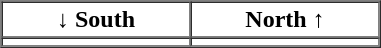<table border="1" cellpadding="2" cellspacing="0">
<tr>
<th>↓ South</th>
<th>North ↑</th>
</tr>
<tr>
<td align="center" width="120pt"></td>
<td align="center" width="120pt"></td>
</tr>
<tr>
</tr>
</table>
